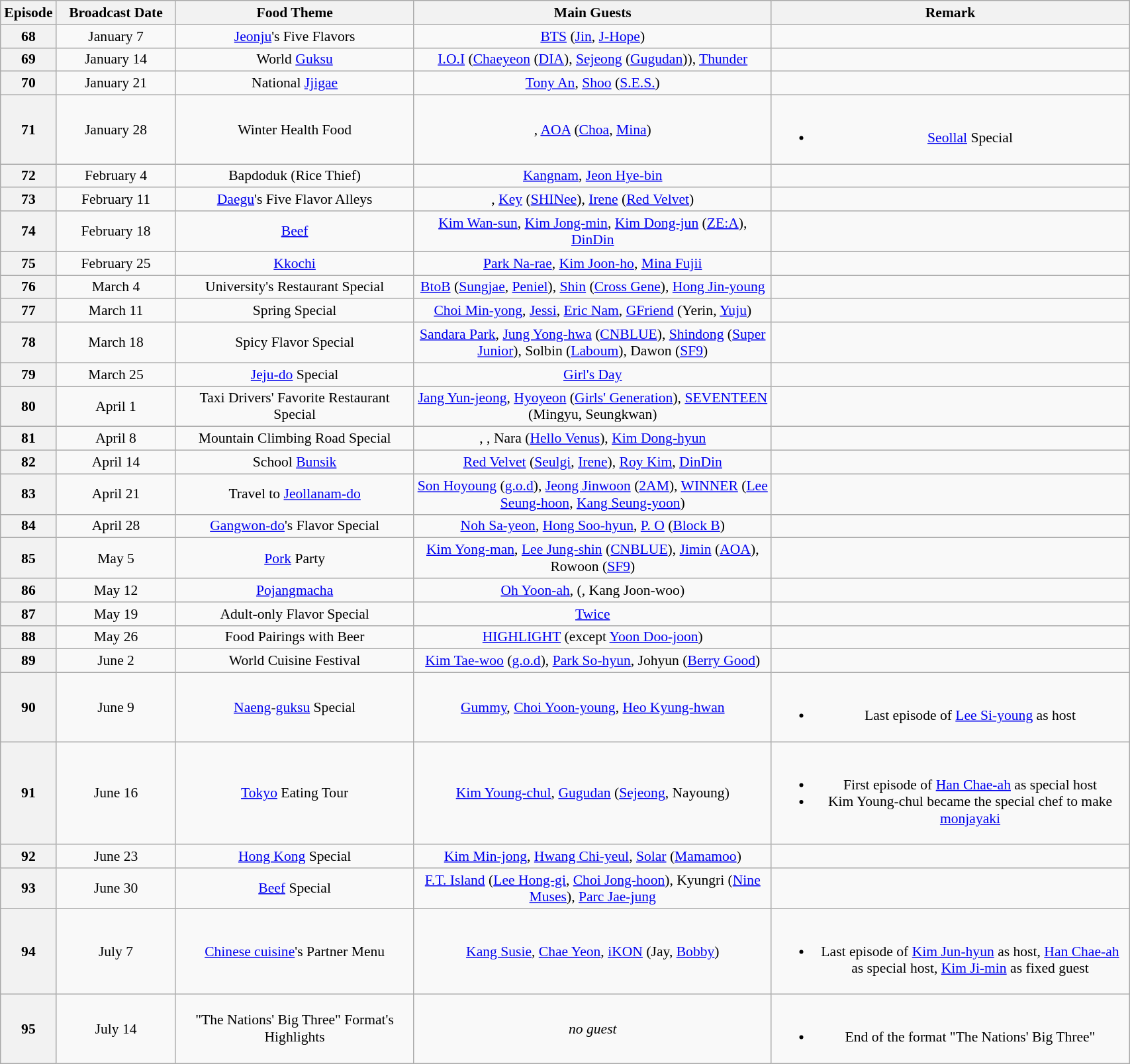<table class="wikitable" style="text-align:center; font-size:90%; width:90%;">
<tr>
<th width="1%">Episode</th>
<th width="10%">Broadcast Date</th>
<th width="20%">Food Theme</th>
<th width="30%">Main Guests</th>
<th width="30%">Remark</th>
</tr>
<tr>
<th>68</th>
<td>January 7</td>
<td><a href='#'>Jeonju</a>'s Five Flavors</td>
<td><a href='#'>BTS</a> (<a href='#'>Jin</a>, <a href='#'>J-Hope</a>)</td>
<td></td>
</tr>
<tr>
<th>69</th>
<td>January 14</td>
<td>World <a href='#'>Guksu</a></td>
<td><a href='#'>I.O.I</a> (<a href='#'>Chaeyeon</a> (<a href='#'>DIA</a>), <a href='#'>Sejeong</a> (<a href='#'>Gugudan</a>)), <a href='#'>Thunder</a></td>
<td></td>
</tr>
<tr>
<th>70</th>
<td>January 21</td>
<td>National <a href='#'>Jjigae</a></td>
<td><a href='#'>Tony An</a>, <a href='#'>Shoo</a> (<a href='#'>S.E.S.</a>)</td>
<td></td>
</tr>
<tr>
<th>71</th>
<td>January 28</td>
<td>Winter Health Food</td>
<td>, <a href='#'>AOA</a> (<a href='#'>Choa</a>, <a href='#'>Mina</a>)</td>
<td><br><ul><li><a href='#'>Seollal</a> Special</li></ul></td>
</tr>
<tr>
<th>72</th>
<td>February 4</td>
<td>Bapdoduk (Rice Thief)</td>
<td><a href='#'>Kangnam</a>, <a href='#'>Jeon Hye-bin</a></td>
<td></td>
</tr>
<tr>
<th>73</th>
<td>February 11</td>
<td><a href='#'>Daegu</a>'s Five Flavor Alleys</td>
<td>, <a href='#'>Key</a> (<a href='#'>SHINee</a>), <a href='#'>Irene</a> (<a href='#'>Red Velvet</a>)</td>
<td></td>
</tr>
<tr>
<th>74</th>
<td>February 18</td>
<td><a href='#'>Beef</a></td>
<td><a href='#'>Kim Wan-sun</a>, <a href='#'>Kim Jong-min</a>, <a href='#'>Kim Dong-jun</a> (<a href='#'>ZE:A</a>), <a href='#'>DinDin</a></td>
<td></td>
</tr>
<tr>
<th>75</th>
<td>February 25</td>
<td><a href='#'>Kkochi</a></td>
<td><a href='#'>Park Na-rae</a>, <a href='#'>Kim Joon-ho</a>, <a href='#'>Mina Fujii</a></td>
<td></td>
</tr>
<tr>
<th>76</th>
<td>March 4</td>
<td>University's Restaurant Special</td>
<td><a href='#'>BtoB</a> (<a href='#'>Sungjae</a>, <a href='#'>Peniel</a>), <a href='#'>Shin</a> (<a href='#'>Cross Gene</a>), <a href='#'>Hong Jin-young</a></td>
<td></td>
</tr>
<tr>
<th>77</th>
<td>March 11</td>
<td>Spring Special</td>
<td><a href='#'>Choi Min-yong</a>, <a href='#'>Jessi</a>, <a href='#'>Eric Nam</a>, <a href='#'>GFriend</a> (Yerin, <a href='#'>Yuju</a>)</td>
<td></td>
</tr>
<tr>
<th>78</th>
<td>March 18</td>
<td>Spicy Flavor Special</td>
<td><a href='#'>Sandara Park</a>, <a href='#'>Jung Yong-hwa</a> (<a href='#'>CNBLUE</a>), <a href='#'>Shindong</a> (<a href='#'>Super Junior</a>), Solbin (<a href='#'>Laboum</a>), Dawon (<a href='#'>SF9</a>)</td>
<td></td>
</tr>
<tr>
<th>79</th>
<td>March 25</td>
<td><a href='#'>Jeju-do</a> Special</td>
<td><a href='#'>Girl's Day</a></td>
<td></td>
</tr>
<tr>
<th>80</th>
<td>April 1</td>
<td>Taxi Drivers' Favorite Restaurant Special</td>
<td><a href='#'>Jang Yun-jeong</a>, <a href='#'>Hyoyeon</a> (<a href='#'>Girls' Generation</a>), <a href='#'>SEVENTEEN</a> (Mingyu, Seungkwan)</td>
<td></td>
</tr>
<tr>
<th>81</th>
<td>April 8</td>
<td>Mountain Climbing Road Special</td>
<td>, , Nara (<a href='#'>Hello Venus</a>), <a href='#'>Kim Dong-hyun</a></td>
<td></td>
</tr>
<tr>
<th>82</th>
<td>April 14</td>
<td>School <a href='#'>Bunsik</a></td>
<td><a href='#'>Red Velvet</a> (<a href='#'>Seulgi</a>, <a href='#'>Irene</a>), <a href='#'>Roy Kim</a>, <a href='#'>DinDin</a></td>
<td></td>
</tr>
<tr>
<th>83</th>
<td>April 21</td>
<td>Travel to <a href='#'>Jeollanam-do</a></td>
<td><a href='#'>Son Hoyoung</a> (<a href='#'>g.o.d</a>), <a href='#'>Jeong Jinwoon</a> (<a href='#'>2AM</a>), <a href='#'>WINNER</a> (<a href='#'>Lee Seung-hoon</a>, <a href='#'>Kang Seung-yoon</a>)</td>
<td></td>
</tr>
<tr>
<th>84</th>
<td>April 28</td>
<td><a href='#'>Gangwon-do</a>'s Flavor Special</td>
<td><a href='#'>Noh Sa-yeon</a>, <a href='#'>Hong Soo-hyun</a>, <a href='#'>P. O</a> (<a href='#'>Block B</a>)</td>
<td></td>
</tr>
<tr>
<th>85</th>
<td>May 5</td>
<td><a href='#'>Pork</a> Party</td>
<td><a href='#'>Kim Yong-man</a>, <a href='#'>Lee Jung-shin</a> (<a href='#'>CNBLUE</a>), <a href='#'>Jimin</a> (<a href='#'>AOA</a>), Rowoon (<a href='#'>SF9</a>)</td>
<td></td>
</tr>
<tr>
<th>86</th>
<td>May 12</td>
<td><a href='#'>Pojangmacha</a></td>
<td><a href='#'>Oh Yoon-ah</a>,  (, Kang Joon-woo)</td>
<td></td>
</tr>
<tr>
<th>87</th>
<td>May 19</td>
<td>Adult-only Flavor Special</td>
<td><a href='#'>Twice</a></td>
<td></td>
</tr>
<tr>
<th>88</th>
<td>May 26</td>
<td>Food Pairings with Beer</td>
<td><a href='#'>HIGHLIGHT</a> (except <a href='#'>Yoon Doo-joon</a>)</td>
<td></td>
</tr>
<tr>
<th>89</th>
<td>June 2</td>
<td>World Cuisine Festival</td>
<td><a href='#'>Kim Tae-woo</a> (<a href='#'>g.o.d</a>), <a href='#'>Park So-hyun</a>, Johyun (<a href='#'>Berry Good</a>)</td>
<td></td>
</tr>
<tr>
<th>90</th>
<td>June 9</td>
<td><a href='#'>Naeng</a>-<a href='#'>guksu</a> Special</td>
<td><a href='#'>Gummy</a>, <a href='#'>Choi Yoon-young</a>, <a href='#'>Heo Kyung-hwan</a></td>
<td><br><ul><li>Last episode of <a href='#'>Lee Si-young</a> as host</li></ul></td>
</tr>
<tr>
<th>91</th>
<td>June 16</td>
<td><a href='#'>Tokyo</a> Eating Tour</td>
<td><a href='#'>Kim Young-chul</a>, <a href='#'>Gugudan</a> (<a href='#'>Sejeong</a>, Nayoung)</td>
<td><br><ul><li>First episode of <a href='#'>Han Chae-ah</a> as special host</li><li>Kim Young-chul became the special chef to make <a href='#'>monjayaki</a></li></ul></td>
</tr>
<tr>
<th>92</th>
<td>June 23</td>
<td><a href='#'>Hong Kong</a> Special</td>
<td><a href='#'>Kim Min-jong</a>, <a href='#'>Hwang Chi-yeul</a>, <a href='#'>Solar</a> (<a href='#'>Mamamoo</a>)</td>
<td></td>
</tr>
<tr>
<th>93</th>
<td>June 30</td>
<td><a href='#'>Beef</a> Special</td>
<td><a href='#'>F.T. Island</a> (<a href='#'>Lee Hong-gi</a>, <a href='#'>Choi Jong-hoon</a>), Kyungri (<a href='#'>Nine Muses</a>), <a href='#'>Parc Jae-jung</a></td>
<td></td>
</tr>
<tr>
<th>94</th>
<td>July 7</td>
<td><a href='#'>Chinese cuisine</a>'s Partner Menu</td>
<td><a href='#'>Kang Susie</a>, <a href='#'>Chae Yeon</a>, <a href='#'>iKON</a> (Jay, <a href='#'>Bobby</a>)</td>
<td><br><ul><li>Last episode of <a href='#'>Kim Jun-hyun</a> as host, <a href='#'>Han Chae-ah</a> as special host, <a href='#'>Kim Ji-min</a> as fixed guest</li></ul></td>
</tr>
<tr>
<th>95</th>
<td>July 14</td>
<td>"The Nations' Big Three" Format's Highlights</td>
<td><em>no guest</em></td>
<td><br><ul><li>End of the format "The Nations' Big Three"</li></ul></td>
</tr>
</table>
